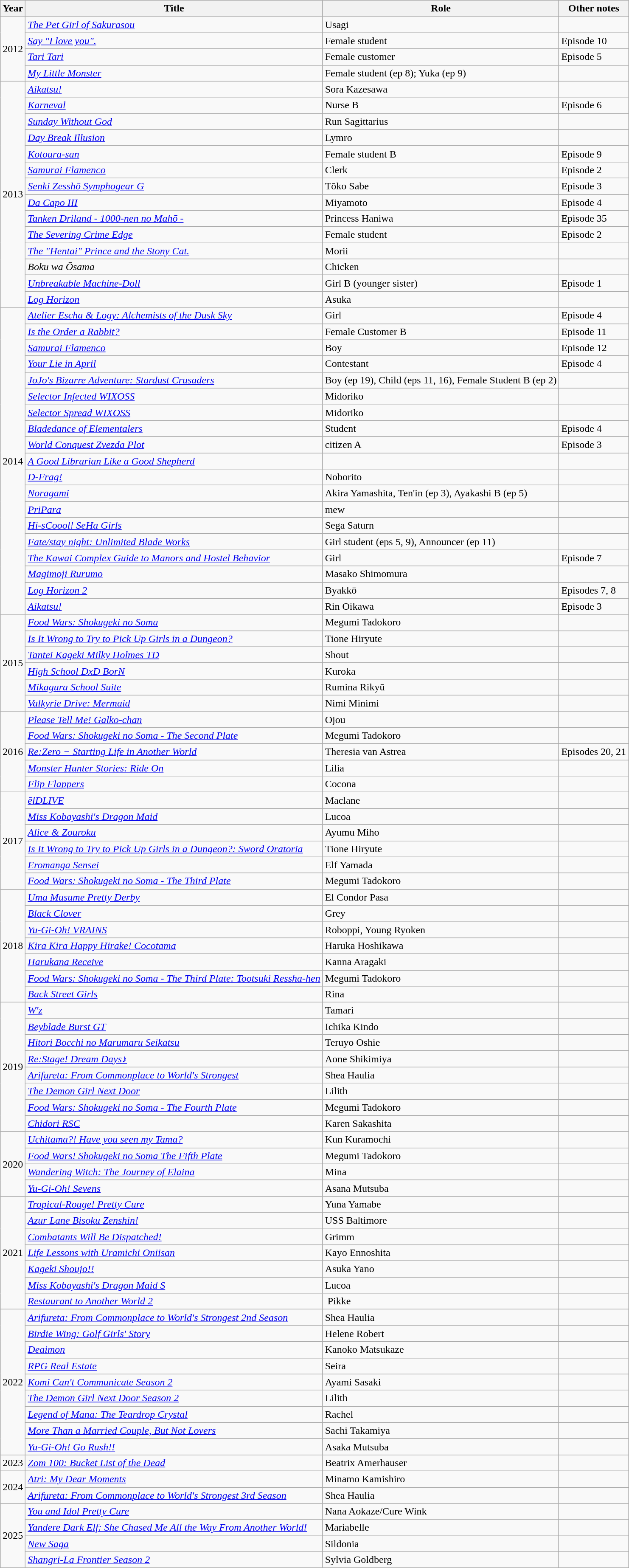<table class="wikitable">
<tr>
<th>Year</th>
<th>Title</th>
<th>Role</th>
<th>Other notes</th>
</tr>
<tr>
<td rowspan="4">2012</td>
<td><em><a href='#'>The Pet Girl of Sakurasou</a></em></td>
<td>Usagi</td>
<td></td>
</tr>
<tr>
<td><em><a href='#'>Say "I love you".</a></em></td>
<td>Female student</td>
<td>Episode 10</td>
</tr>
<tr>
<td><em><a href='#'>Tari Tari</a></em></td>
<td>Female customer</td>
<td>Episode 5</td>
</tr>
<tr>
<td><em><a href='#'>My Little Monster</a></em></td>
<td>Female student (ep 8); Yuka (ep 9)</td>
<td></td>
</tr>
<tr>
<td rowspan="14">2013</td>
<td><em><a href='#'>Aikatsu!</a></em></td>
<td>Sora Kazesawa</td>
<td></td>
</tr>
<tr>
<td><em><a href='#'>Karneval</a></em></td>
<td>Nurse B</td>
<td>Episode 6</td>
</tr>
<tr>
<td><em><a href='#'>Sunday Without God</a></em></td>
<td>Run Sagittarius</td>
<td></td>
</tr>
<tr>
<td><em><a href='#'>Day Break Illusion</a></em></td>
<td>Lymro</td>
<td></td>
</tr>
<tr>
<td><em><a href='#'>Kotoura-san</a></em></td>
<td>Female student B</td>
<td>Episode 9</td>
</tr>
<tr>
<td><em><a href='#'>Samurai Flamenco</a></em></td>
<td>Clerk</td>
<td>Episode 2</td>
</tr>
<tr>
<td><em><a href='#'>Senki Zesshō Symphogear G</a></em></td>
<td>Tōko Sabe</td>
<td>Episode 3</td>
</tr>
<tr>
<td><em><a href='#'>Da Capo III</a></em></td>
<td>Miyamoto</td>
<td>Episode 4</td>
</tr>
<tr>
<td><em><a href='#'>Tanken Driland - 1000-nen no Mahō -</a></em></td>
<td>Princess Haniwa</td>
<td>Episode 35</td>
</tr>
<tr>
<td><em><a href='#'>The Severing Crime Edge</a></em></td>
<td>Female student</td>
<td>Episode 2</td>
</tr>
<tr>
<td><em><a href='#'>The "Hentai" Prince and the Stony Cat.</a></em></td>
<td>Morii</td>
<td></td>
</tr>
<tr>
<td><em>Boku wa Ōsama</em></td>
<td>Chicken</td>
<td></td>
</tr>
<tr>
<td><em><a href='#'>Unbreakable Machine-Doll</a></em></td>
<td>Girl B (younger sister)</td>
<td>Episode 1</td>
</tr>
<tr>
<td><em><a href='#'>Log Horizon</a></em></td>
<td>Asuka</td>
<td></td>
</tr>
<tr>
<td rowspan="19">2014</td>
<td><em><a href='#'>Atelier Escha & Logy: Alchemists of the Dusk Sky</a></em></td>
<td>Girl</td>
<td>Episode 4</td>
</tr>
<tr>
<td><em><a href='#'>Is the Order a Rabbit?</a></em></td>
<td>Female Customer B</td>
<td>Episode 11</td>
</tr>
<tr>
<td><em><a href='#'>Samurai Flamenco</a></em></td>
<td>Boy</td>
<td>Episode 12</td>
</tr>
<tr>
<td><em><a href='#'>Your Lie in April</a></em></td>
<td>Contestant</td>
<td>Episode 4</td>
</tr>
<tr>
<td><em><a href='#'>JoJo's Bizarre Adventure: Stardust Crusaders</a></em></td>
<td>Boy (ep 19), Child (eps 11, 16), Female Student B (ep 2)</td>
<td></td>
</tr>
<tr>
<td><em><a href='#'>Selector Infected WIXOSS</a></em></td>
<td>Midoriko</td>
<td></td>
</tr>
<tr>
<td><em><a href='#'>Selector Spread WIXOSS</a></em></td>
<td>Midoriko</td>
<td></td>
</tr>
<tr>
<td><em><a href='#'>Bladedance of Elementalers</a></em></td>
<td>Student</td>
<td>Episode 4</td>
</tr>
<tr>
<td><em><a href='#'>World Conquest Zvezda Plot</a></em></td>
<td>citizen A</td>
<td>Episode 3</td>
</tr>
<tr>
<td><em><a href='#'>A Good Librarian Like a Good Shepherd</a></em></td>
<td></td>
<td></td>
</tr>
<tr>
<td><em><a href='#'>D-Frag!</a></em></td>
<td>Noborito</td>
<td></td>
</tr>
<tr>
<td><em><a href='#'>Noragami</a></em></td>
<td>Akira Yamashita, Ten'in (ep 3), Ayakashi B (ep 5)</td>
<td></td>
</tr>
<tr>
<td><em><a href='#'>PriPara</a></em></td>
<td>mew</td>
<td></td>
</tr>
<tr>
<td><em><a href='#'>Hi-sCoool! SeHa Girls</a></em></td>
<td>Sega Saturn</td>
<td></td>
</tr>
<tr>
<td><em><a href='#'>Fate/stay night: Unlimited Blade Works</a></em></td>
<td>Girl student (eps 5, 9), Announcer (ep 11)</td>
<td></td>
</tr>
<tr>
<td><em><a href='#'>The Kawai Complex Guide to Manors and Hostel Behavior</a></em></td>
<td>Girl</td>
<td>Episode 7</td>
</tr>
<tr>
<td><em><a href='#'>Magimoji Rurumo</a></em></td>
<td>Masako Shimomura</td>
<td></td>
</tr>
<tr>
<td><em><a href='#'>Log Horizon 2</a></em></td>
<td>Byakkō</td>
<td>Episodes 7, 8</td>
</tr>
<tr>
<td><em><a href='#'>Aikatsu!</a></em></td>
<td>Rin Oikawa</td>
<td>Episode 3</td>
</tr>
<tr>
<td rowspan="6">2015</td>
<td><em><a href='#'>Food Wars: Shokugeki no Soma</a></em></td>
<td>Megumi Tadokoro</td>
<td></td>
</tr>
<tr>
<td><em><a href='#'>Is It Wrong to Try to Pick Up Girls in a Dungeon?</a></em></td>
<td>Tione Hiryute</td>
<td></td>
</tr>
<tr>
<td><em><a href='#'>Tantei Kageki Milky Holmes TD</a></em></td>
<td>Shout</td>
<td></td>
</tr>
<tr>
<td><em><a href='#'>High School DxD BorN</a></em></td>
<td>Kuroka</td>
<td></td>
</tr>
<tr>
<td><em><a href='#'>Mikagura School Suite</a></em></td>
<td>Rumina Rikyū</td>
<td></td>
</tr>
<tr>
<td><em><a href='#'>Valkyrie Drive: Mermaid</a></em></td>
<td>Nimi Minimi</td>
<td></td>
</tr>
<tr>
<td rowspan="5">2016</td>
<td><em><a href='#'>Please Tell Me! Galko-chan</a></em></td>
<td>Ojou</td>
<td></td>
</tr>
<tr>
<td><em><a href='#'>Food Wars: Shokugeki no Soma - The Second Plate</a></em></td>
<td>Megumi Tadokoro</td>
<td></td>
</tr>
<tr>
<td><em><a href='#'>Re:Zero − Starting Life in Another World</a></em></td>
<td>Theresia van Astrea</td>
<td>Episodes 20, 21</td>
</tr>
<tr>
<td><em><a href='#'>Monster Hunter Stories: Ride On</a></em></td>
<td>Lilia</td>
<td></td>
</tr>
<tr>
<td><em><a href='#'>Flip Flappers</a></em></td>
<td>Cocona</td>
<td></td>
</tr>
<tr>
<td rowspan="6">2017</td>
<td><em><a href='#'>ēlDLIVE</a></em></td>
<td>Maclane</td>
<td></td>
</tr>
<tr>
<td><em><a href='#'>Miss Kobayashi's Dragon Maid</a></em></td>
<td>Lucoa</td>
<td></td>
</tr>
<tr>
<td><em><a href='#'>Alice & Zouroku</a></em></td>
<td>Ayumu Miho</td>
<td></td>
</tr>
<tr>
<td><em><a href='#'>Is It Wrong to Try to Pick Up Girls in a Dungeon?: Sword Oratoria</a></em></td>
<td>Tione Hiryute</td>
<td></td>
</tr>
<tr>
<td><em><a href='#'>Eromanga Sensei</a></em></td>
<td>Elf Yamada</td>
<td></td>
</tr>
<tr>
<td><em><a href='#'>Food Wars: Shokugeki no Soma - The Third Plate</a></em></td>
<td>Megumi Tadokoro</td>
<td></td>
</tr>
<tr>
<td rowspan="7">2018</td>
<td><em><a href='#'>Uma Musume Pretty Derby</a></em></td>
<td>El Condor Pasa</td>
<td></td>
</tr>
<tr>
<td><em><a href='#'>Black Clover</a></em></td>
<td>Grey</td>
<td></td>
</tr>
<tr>
<td><em><a href='#'>Yu-Gi-Oh! VRAINS</a></em></td>
<td>Roboppi, Young Ryoken</td>
<td></td>
</tr>
<tr>
<td><em><a href='#'>Kira Kira Happy Hirake! Cocotama</a></em></td>
<td>Haruka Hoshikawa</td>
<td></td>
</tr>
<tr>
<td><em><a href='#'>Harukana Receive</a></em></td>
<td>Kanna Aragaki</td>
<td></td>
</tr>
<tr>
<td><em><a href='#'>Food Wars: Shokugeki no Soma - The Third Plate: Tootsuki Ressha-hen</a></em></td>
<td>Megumi Tadokoro</td>
<td></td>
</tr>
<tr>
<td><em><a href='#'>Back Street Girls</a></em></td>
<td>Rina</td>
<td></td>
</tr>
<tr>
<td rowspan="8">2019</td>
<td><em><a href='#'>W'z</a></em></td>
<td>Tamari</td>
<td></td>
</tr>
<tr>
<td><em><a href='#'>Beyblade Burst GT</a> </em></td>
<td>Ichika Kindo</td>
<td></td>
</tr>
<tr>
<td><em><a href='#'>Hitori Bocchi no Marumaru Seikatsu</a></em></td>
<td>Teruyo Oshie</td>
<td></td>
</tr>
<tr>
<td><em><a href='#'>Re:Stage! Dream Days♪</a></em></td>
<td>Aone Shikimiya</td>
<td></td>
</tr>
<tr>
<td><em><a href='#'>Arifureta: From Commonplace to World's Strongest</a></em></td>
<td>Shea Haulia</td>
<td></td>
</tr>
<tr>
<td><em><a href='#'>The Demon Girl Next Door</a></em></td>
<td>Lilith</td>
<td></td>
</tr>
<tr>
<td><em><a href='#'>Food Wars: Shokugeki no Soma - The Fourth Plate</a></em></td>
<td>Megumi Tadokoro</td>
<td></td>
</tr>
<tr>
<td><em><a href='#'>Chidori RSC</a></em></td>
<td>Karen Sakashita</td>
<td></td>
</tr>
<tr>
<td rowspan="4">2020</td>
<td><em><a href='#'>Uchitama?! Have you seen my Tama?</a></em></td>
<td>Kun Kuramochi</td>
<td></td>
</tr>
<tr>
<td><em><a href='#'>Food Wars! Shokugeki no Soma The Fifth Plate</a></em></td>
<td>Megumi Tadokoro</td>
<td></td>
</tr>
<tr>
<td><em><a href='#'>Wandering Witch: The Journey of Elaina</a></em></td>
<td>Mina</td>
<td></td>
</tr>
<tr>
<td><em><a href='#'>Yu-Gi-Oh! Sevens</a></em></td>
<td>Asana Mutsuba</td>
<td></td>
</tr>
<tr>
<td rowspan="7">2021</td>
<td><em><a href='#'>Tropical-Rouge! Pretty Cure</a></em></td>
<td>Yuna Yamabe</td>
<td></td>
</tr>
<tr>
<td><em><a href='#'>Azur Lane Bisoku Zenshin!</a></em></td>
<td>USS Baltimore</td>
<td></td>
</tr>
<tr>
<td><em><a href='#'>Combatants Will Be Dispatched!</a></em></td>
<td>Grimm</td>
<td></td>
</tr>
<tr>
<td><em><a href='#'>Life Lessons with Uramichi Oniisan</a></em></td>
<td>Kayo Ennoshita</td>
<td></td>
</tr>
<tr>
<td><em><a href='#'>Kageki Shoujo!!</a></em></td>
<td>Asuka Yano</td>
<td></td>
</tr>
<tr>
<td><em><a href='#'>Miss Kobayashi's Dragon Maid S</a></em></td>
<td>Lucoa</td>
<td></td>
</tr>
<tr>
<td><em><a href='#'>Restaurant to Another World 2</a></em></td>
<td> Pikke</td>
<td></td>
</tr>
<tr>
<td rowspan="9">2022</td>
<td><em><a href='#'>Arifureta: From Commonplace to World's Strongest 2nd Season</a></em></td>
<td>Shea Haulia</td>
<td></td>
</tr>
<tr>
<td><em><a href='#'>Birdie Wing: Golf Girls' Story</a></em></td>
<td>Helene Robert</td>
<td></td>
</tr>
<tr>
<td><em><a href='#'>Deaimon</a></em></td>
<td>Kanoko Matsukaze</td>
<td></td>
</tr>
<tr>
<td><em><a href='#'>RPG Real Estate</a></em></td>
<td>Seira</td>
<td></td>
</tr>
<tr>
<td><em><a href='#'>Komi Can't Communicate Season 2</a></em></td>
<td>Ayami Sasaki</td>
<td></td>
</tr>
<tr>
<td><em><a href='#'>The Demon Girl Next Door Season 2</a></em></td>
<td>Lilith</td>
<td></td>
</tr>
<tr>
<td><em><a href='#'>Legend of Mana: The Teardrop Crystal</a></em></td>
<td>Rachel</td>
<td></td>
</tr>
<tr>
<td><em><a href='#'>More Than a Married Couple, But Not Lovers</a></em></td>
<td>Sachi Takamiya</td>
<td></td>
</tr>
<tr>
<td><em><a href='#'>Yu-Gi-Oh! Go Rush!!</a></em></td>
<td>Asaka Mutsuba</td>
<td></td>
</tr>
<tr>
<td rowspan="1">2023</td>
<td><em><a href='#'>Zom 100: Bucket List of the Dead</a></em></td>
<td>Beatrix Amerhauser</td>
<td></td>
</tr>
<tr>
<td rowspan="2">2024</td>
<td><em><a href='#'>Atri: My Dear Moments</a></em></td>
<td>Minamo Kamishiro</td>
<td></td>
</tr>
<tr>
<td><em><a href='#'>Arifureta: From Commonplace to World's Strongest 3rd Season</a></em></td>
<td>Shea Haulia</td>
<td></td>
</tr>
<tr>
<td rowspan="4">2025</td>
<td><em><a href='#'>You and Idol Pretty Cure</a></em></td>
<td>Nana Aokaze/Cure Wink</td>
<td></td>
</tr>
<tr>
<td><em><a href='#'>Yandere Dark Elf: She Chased Me All the Way From Another World!</a></em></td>
<td>Mariabelle</td>
<td></td>
</tr>
<tr>
<td><em><a href='#'>New Saga</a></em></td>
<td>Sildonia</td>
<td></td>
</tr>
<tr>
<td><a href='#'><em>Shangri-La Frontier</em> <em>Season 2</em></a></td>
<td>Sylvia Goldberg</td>
</tr>
</table>
